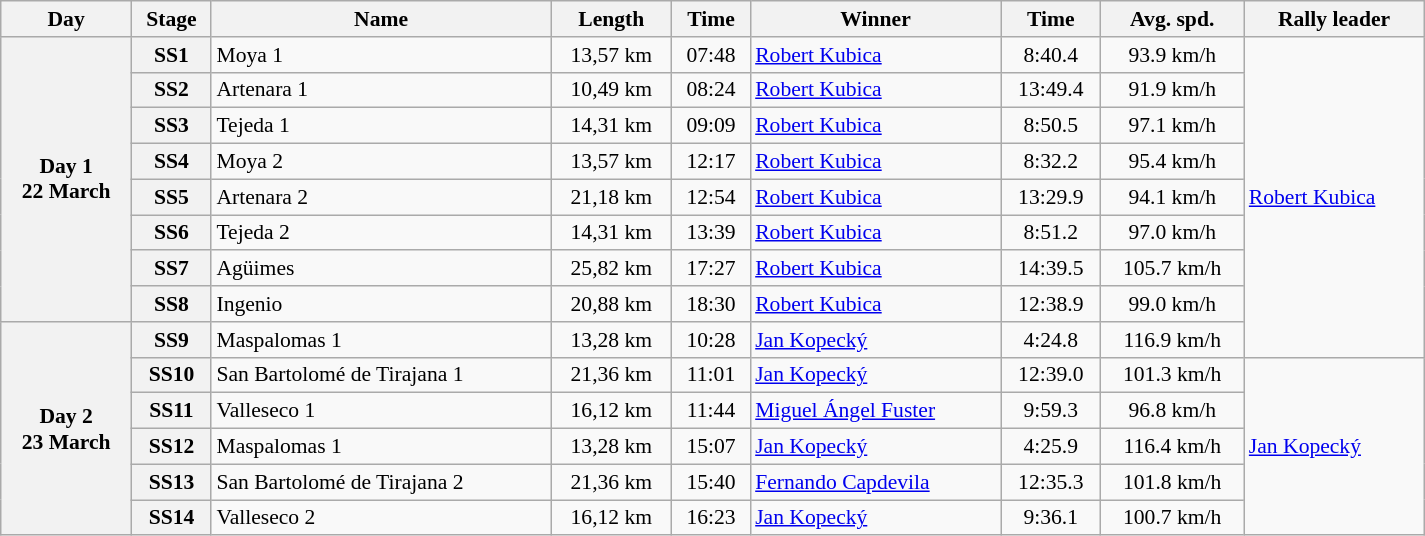<table class="wikitable" width=100% style="text-align: center; font-size: 90%; max-width: 950px;">
<tr>
<th>Day</th>
<th>Stage</th>
<th>Name</th>
<th>Length</th>
<th>Time</th>
<th>Winner</th>
<th>Time</th>
<th>Avg. spd.</th>
<th>Rally leader</th>
</tr>
<tr>
<th rowspan=8>Day 1<br>22 March</th>
<th>SS1</th>
<td align=left>Moya 1</td>
<td>13,57 km</td>
<td>07:48</td>
<td align=left> <a href='#'>Robert Kubica</a></td>
<td>8:40.4</td>
<td>93.9 km/h</td>
<td align=left rowspan=9> <a href='#'>Robert Kubica</a></td>
</tr>
<tr>
<th>SS2</th>
<td align=left>Artenara 1</td>
<td>10,49 km</td>
<td>08:24</td>
<td align=left> <a href='#'>Robert Kubica</a></td>
<td>13:49.4</td>
<td>91.9 km/h</td>
</tr>
<tr>
<th>SS3</th>
<td align=left>Tejeda 1</td>
<td>14,31 km</td>
<td>09:09</td>
<td align=left> <a href='#'>Robert Kubica</a></td>
<td>8:50.5</td>
<td>97.1 km/h</td>
</tr>
<tr>
<th>SS4</th>
<td align=left>Moya 2</td>
<td>13,57 km</td>
<td>12:17</td>
<td align=left> <a href='#'>Robert Kubica</a></td>
<td>8:32.2</td>
<td>95.4 km/h</td>
</tr>
<tr>
<th>SS5</th>
<td align=left>Artenara 2</td>
<td>21,18 km</td>
<td>12:54</td>
<td align=left> <a href='#'>Robert Kubica</a></td>
<td>13:29.9</td>
<td>94.1 km/h</td>
</tr>
<tr>
<th>SS6</th>
<td align=left>Tejeda 2</td>
<td>14,31 km</td>
<td>13:39</td>
<td align=left> <a href='#'>Robert Kubica</a></td>
<td>8:51.2</td>
<td>97.0 km/h</td>
</tr>
<tr>
<th>SS7</th>
<td align=left>Agüimes</td>
<td>25,82 km</td>
<td>17:27</td>
<td align=left> <a href='#'>Robert Kubica</a></td>
<td>14:39.5</td>
<td>105.7 km/h</td>
</tr>
<tr>
<th>SS8</th>
<td align=left>Ingenio</td>
<td>20,88 km</td>
<td>18:30</td>
<td align=left> <a href='#'>Robert Kubica</a></td>
<td>12:38.9</td>
<td>99.0 km/h</td>
</tr>
<tr>
<th rowspan=6>Day 2<br>23 March</th>
<th>SS9</th>
<td align=left>Maspalomas 1</td>
<td>13,28 km</td>
<td>10:28</td>
<td align=left> <a href='#'>Jan Kopecký</a></td>
<td>4:24.8</td>
<td>116.9 km/h</td>
</tr>
<tr>
<th>SS10</th>
<td align=left>San Bartolomé de Tirajana 1</td>
<td>21,36 km</td>
<td>11:01</td>
<td align=left> <a href='#'>Jan Kopecký</a></td>
<td>12:39.0</td>
<td>101.3 km/h</td>
<td align=left rowspan=5> <a href='#'>Jan Kopecký</a></td>
</tr>
<tr>
<th>SS11</th>
<td align=left>Valleseco 1</td>
<td>16,12 km</td>
<td>11:44</td>
<td align=left> <a href='#'>Miguel Ángel Fuster</a></td>
<td>9:59.3</td>
<td>96.8 km/h</td>
</tr>
<tr>
<th>SS12</th>
<td align=left>Maspalomas 1</td>
<td>13,28 km</td>
<td>15:07</td>
<td align=left> <a href='#'>Jan Kopecký</a></td>
<td>4:25.9</td>
<td>116.4 km/h</td>
</tr>
<tr>
<th>SS13</th>
<td align=left>San Bartolomé de Tirajana 2</td>
<td>21,36 km</td>
<td>15:40</td>
<td align=left> <a href='#'>Fernando Capdevila</a></td>
<td>12:35.3</td>
<td>101.8 km/h</td>
</tr>
<tr>
<th>SS14</th>
<td align=left>Valleseco 2</td>
<td>16,12 km</td>
<td>16:23</td>
<td align=left> <a href='#'>Jan Kopecký</a></td>
<td>9:36.1</td>
<td>100.7 km/h</td>
</tr>
</table>
